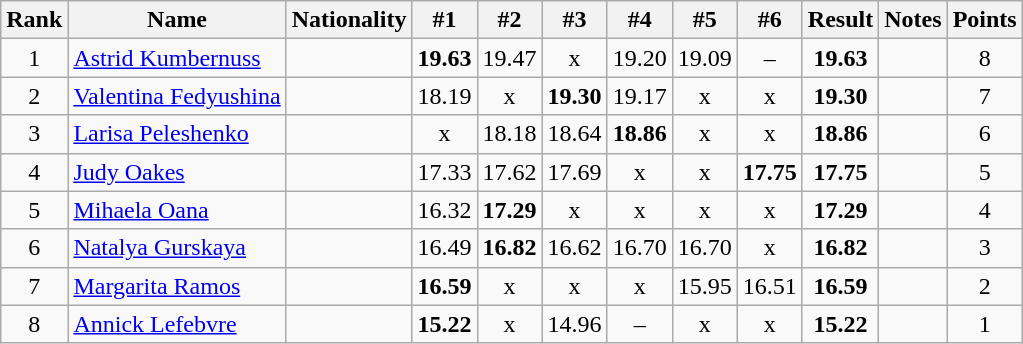<table class="wikitable sortable" style="text-align:center">
<tr>
<th>Rank</th>
<th>Name</th>
<th>Nationality</th>
<th>#1</th>
<th>#2</th>
<th>#3</th>
<th>#4</th>
<th>#5</th>
<th>#6</th>
<th>Result</th>
<th>Notes</th>
<th>Points</th>
</tr>
<tr>
<td>1</td>
<td align=left><a href='#'>Astrid Kumbernuss</a></td>
<td align=left></td>
<td><strong>19.63</strong></td>
<td>19.47</td>
<td>x</td>
<td>19.20</td>
<td>19.09</td>
<td>–</td>
<td><strong>19.63</strong></td>
<td></td>
<td>8</td>
</tr>
<tr>
<td>2</td>
<td align=left><a href='#'>Valentina Fedyushina</a></td>
<td align=left></td>
<td>18.19</td>
<td>x</td>
<td><strong>19.30</strong></td>
<td>19.17</td>
<td>x</td>
<td>x</td>
<td><strong>19.30</strong></td>
<td></td>
<td>7</td>
</tr>
<tr>
<td>3</td>
<td align=left><a href='#'>Larisa Peleshenko</a></td>
<td align=left></td>
<td>x</td>
<td>18.18</td>
<td>18.64</td>
<td><strong>18.86</strong></td>
<td>x</td>
<td>x</td>
<td><strong>18.86</strong></td>
<td></td>
<td>6</td>
</tr>
<tr>
<td>4</td>
<td align=left><a href='#'>Judy Oakes</a></td>
<td align=left></td>
<td>17.33</td>
<td>17.62</td>
<td>17.69</td>
<td>x</td>
<td>x</td>
<td><strong>17.75</strong></td>
<td><strong>17.75</strong></td>
<td></td>
<td>5</td>
</tr>
<tr>
<td>5</td>
<td align=left><a href='#'>Mihaela Oana</a></td>
<td align=left></td>
<td>16.32</td>
<td><strong>17.29</strong></td>
<td>x</td>
<td>x</td>
<td>x</td>
<td>x</td>
<td><strong>17.29</strong></td>
<td></td>
<td>4</td>
</tr>
<tr>
<td>6</td>
<td align=left><a href='#'>Natalya Gurskaya</a></td>
<td align=left></td>
<td>16.49</td>
<td><strong>16.82</strong></td>
<td>16.62</td>
<td>16.70</td>
<td>16.70</td>
<td>x</td>
<td><strong>16.82</strong></td>
<td></td>
<td>3</td>
</tr>
<tr>
<td>7</td>
<td align=left><a href='#'>Margarita Ramos</a></td>
<td align=left></td>
<td><strong>16.59</strong></td>
<td>x</td>
<td>x</td>
<td>x</td>
<td>15.95</td>
<td>16.51</td>
<td><strong>16.59</strong></td>
<td></td>
<td>2</td>
</tr>
<tr>
<td>8</td>
<td align=left><a href='#'>Annick Lefebvre</a></td>
<td align=left></td>
<td><strong>15.22</strong></td>
<td>x</td>
<td>14.96</td>
<td>–</td>
<td>x</td>
<td>x</td>
<td><strong>15.22</strong></td>
<td></td>
<td>1</td>
</tr>
</table>
